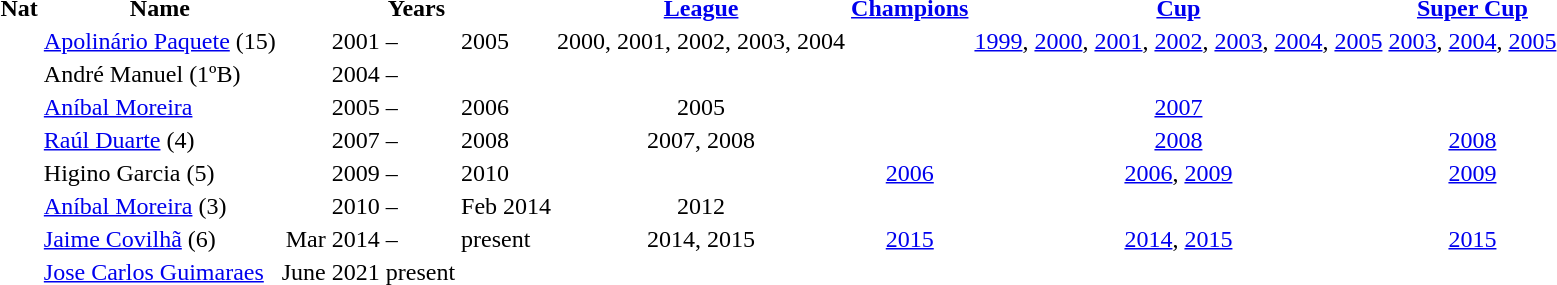<table>
<tr>
<td align="center"><strong>Nat</strong></td>
<td align="center"><strong>Name</strong></td>
<td align="center" colspan="3"><strong>Years</strong></td>
<td align="center"><strong><a href='#'>League</a></strong></td>
<td align="center"><strong><a href='#'>Champions</a></strong></td>
<td align="center"><strong><a href='#'>Cup</a></strong></td>
<td align="center"><strong><a href='#'>Super Cup</a></strong></td>
</tr>
<tr>
<td></td>
<td><a href='#'>Apolinário Paquete</a> <span>(15)</span></td>
<td align="right">2001</td>
<td>–</td>
<td align="left">2005</td>
<td align="center"><span>2000, 2001, 2002, 2003, 2004</span></td>
<td align="center"></td>
<td align="center"><span><a href='#'>1999</a>, <a href='#'>2000</a>, <a href='#'>2001</a>, <a href='#'>2002</a>, <a href='#'>2003</a>, <a href='#'>2004</a>, <a href='#'>2005</a></span></td>
<td align="center"><span><a href='#'>2003</a>, <a href='#'>2004</a>, <a href='#'>2005</a></span></td>
</tr>
<tr>
<td></td>
<td>André Manuel (1ºB)</td>
<td align="right">2004</td>
<td>–</td>
<td></td>
<td align="center"></td>
<td align="center"></td>
<td align="center"></td>
<td align="center"></td>
</tr>
<tr>
<td></td>
<td><a href='#'>Aníbal Moreira</a></td>
<td align="right">2005</td>
<td>–</td>
<td align="left">2006</td>
<td align="center"><span>2005</span></td>
<td align="center"></td>
<td align="center"><span><a href='#'>2007</a></span></td>
<td align="center"></td>
</tr>
<tr>
<td></td>
<td><a href='#'>Raúl Duarte</a> <span>(4)</span></td>
<td align="right">2007</td>
<td>–</td>
<td>2008</td>
<td align="center"><span>2007, 2008</span></td>
<td align="center"></td>
<td align="center"><span><a href='#'>2008</a></span></td>
<td align="center"><span><a href='#'>2008</a></span></td>
</tr>
<tr>
<td></td>
<td>Higino Garcia <span>(5)</span></td>
<td align="right">2009</td>
<td>–</td>
<td align="left">2010</td>
<td></td>
<td align="center"><span><a href='#'>2006</a></span></td>
<td align="center"><span><a href='#'>2006</a>, <a href='#'>2009</a></span></td>
<td align="center"><span><a href='#'>2009</a></span></td>
</tr>
<tr>
<td></td>
<td><a href='#'>Aníbal Moreira</a> <span>(3)</span></td>
<td align="right">2010</td>
<td>–</td>
<td align="left">Feb 2014</td>
<td align="center"><span>2012</span></td>
<td align="center"></td>
<td></td>
<td align="center"></td>
</tr>
<tr>
<td></td>
<td><a href='#'>Jaime Covilhã</a> <span>(6)</span></td>
<td align="right">Mar 2014</td>
<td>–</td>
<td>present</td>
<td align="center"><span>2014, 2015</span></td>
<td align="center"><span><a href='#'>2015</a></span></td>
<td align="center"><span><a href='#'>2014</a>, <a href='#'>2015</a></span></td>
<td align="center"><span><a href='#'>2015</a></span></td>
</tr>
<tr>
<td></td>
<td><a href='#'>Jose Carlos Guimaraes</a></td>
<td>June 2021</td>
<td>present</td>
<td></td>
</tr>
</table>
